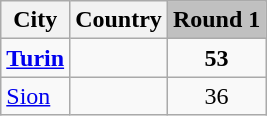<table class="wikitable">
<tr>
<th>City</th>
<th>Country</th>
<td style="background:silver;"><strong>Round 1</strong></td>
</tr>
<tr>
<td><strong><a href='#'>Turin</a></strong></td>
<td><strong></strong></td>
<td style="text-align:center;"><strong>53</strong></td>
</tr>
<tr>
<td><a href='#'>Sion</a></td>
<td></td>
<td style="text-align:center;">36</td>
</tr>
</table>
